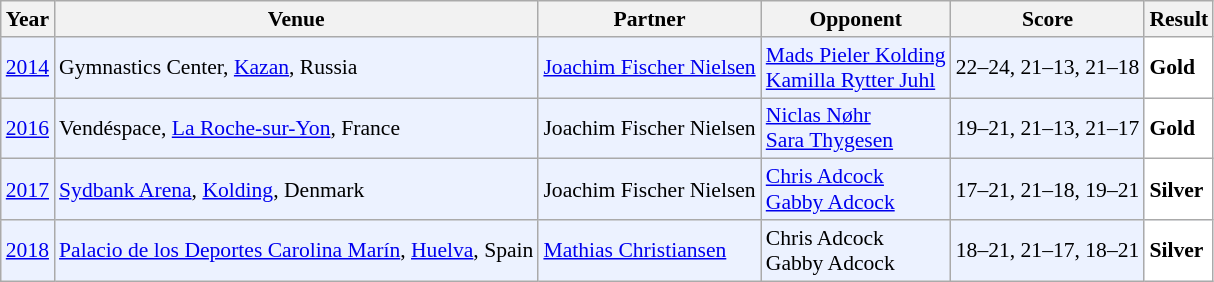<table class="sortable wikitable" style="font-size: 90%;">
<tr>
<th>Year</th>
<th>Venue</th>
<th>Partner</th>
<th>Opponent</th>
<th>Score</th>
<th>Result</th>
</tr>
<tr style="background:#ECF2FF">
<td align="center"><a href='#'>2014</a></td>
<td align="left">Gymnastics Center, <a href='#'>Kazan</a>, Russia</td>
<td align="left"> <a href='#'>Joachim Fischer Nielsen</a></td>
<td align="left"> <a href='#'>Mads Pieler Kolding</a> <br>  <a href='#'>Kamilla Rytter Juhl</a></td>
<td align="left">22–24, 21–13, 21–18</td>
<td style="text-align:left; background:white"> <strong>Gold</strong></td>
</tr>
<tr style="background:#ECF2FF">
<td align="center"><a href='#'>2016</a></td>
<td align="left">Vendéspace, <a href='#'>La Roche-sur-Yon</a>, France</td>
<td align="left"> Joachim Fischer Nielsen</td>
<td align="left"> <a href='#'>Niclas Nøhr</a> <br>  <a href='#'>Sara Thygesen</a></td>
<td align="left">19–21, 21–13, 21–17</td>
<td style="text-align:left; background:white"> <strong>Gold</strong></td>
</tr>
<tr style="background:#ECF2FF">
<td align="center"><a href='#'>2017</a></td>
<td align="left"><a href='#'>Sydbank Arena</a>, <a href='#'>Kolding</a>, Denmark</td>
<td align="left"> Joachim Fischer Nielsen</td>
<td align="left"> <a href='#'>Chris Adcock</a> <br>  <a href='#'>Gabby Adcock</a></td>
<td align="left">17–21, 21–18, 19–21</td>
<td style="text-align:left; background:white"> <strong>Silver</strong></td>
</tr>
<tr style="background:#ECF2FF">
<td align="center"><a href='#'>2018</a></td>
<td align="left"><a href='#'>Palacio de los Deportes Carolina Marín</a>, <a href='#'>Huelva</a>, Spain</td>
<td align="left"> <a href='#'>Mathias Christiansen</a></td>
<td align="left"> Chris Adcock <br>  Gabby Adcock</td>
<td align="left">18–21, 21–17, 18–21</td>
<td style="text-align:left; background:white"> <strong>Silver</strong></td>
</tr>
</table>
